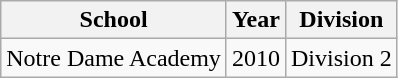<table class="wikitable">
<tr>
<th>School</th>
<th>Year</th>
<th>Division</th>
</tr>
<tr>
<td>Notre Dame Academy</td>
<td>2010</td>
<td>Division 2</td>
</tr>
</table>
